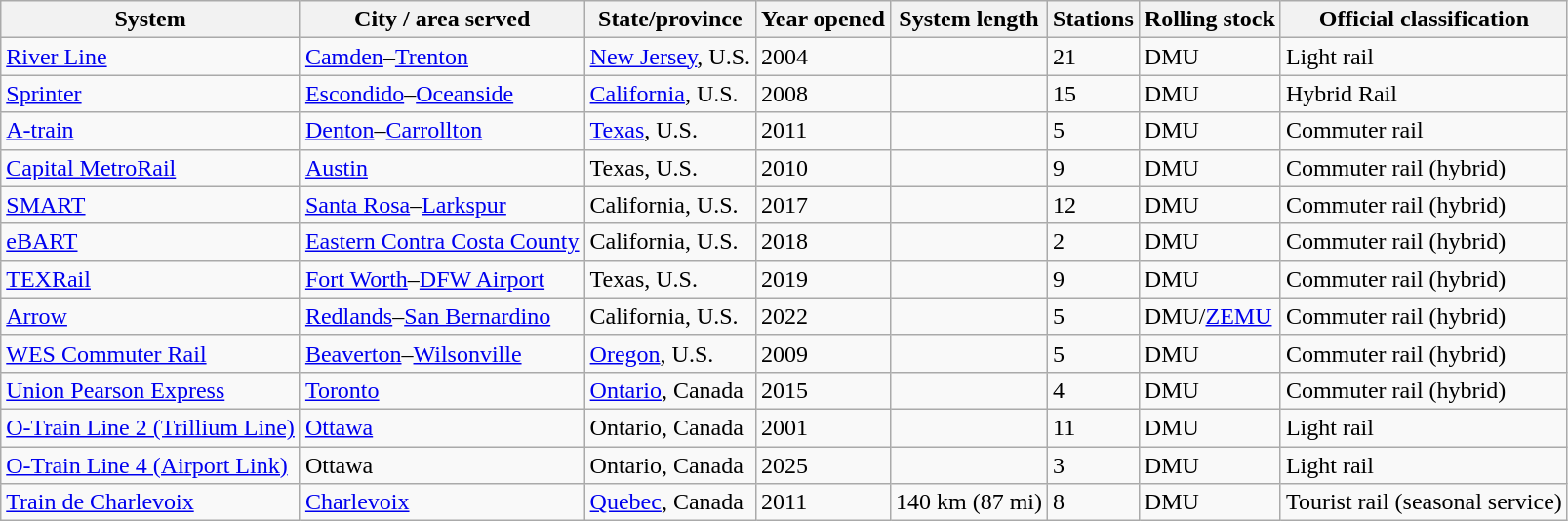<table class="wikitable">
<tr>
<th>System</th>
<th>City / area served</th>
<th>State/province</th>
<th>Year opened</th>
<th>System length</th>
<th>Stations</th>
<th>Rolling stock</th>
<th>Official classification</th>
</tr>
<tr>
<td><a href='#'>River Line</a></td>
<td><a href='#'>Camden</a>–<a href='#'>Trenton</a></td>
<td><a href='#'>New Jersey</a>, U.S.</td>
<td>2004</td>
<td></td>
<td>21</td>
<td>DMU</td>
<td>Light rail</td>
</tr>
<tr>
<td><a href='#'>Sprinter</a></td>
<td><a href='#'>Escondido</a>–<a href='#'>Oceanside</a></td>
<td><a href='#'>California</a>, U.S.</td>
<td>2008</td>
<td></td>
<td>15</td>
<td>DMU</td>
<td>Hybrid Rail</td>
</tr>
<tr>
<td><a href='#'>A-train</a></td>
<td><a href='#'>Denton</a>–<a href='#'>Carrollton</a></td>
<td><a href='#'>Texas</a>, U.S.</td>
<td>2011</td>
<td></td>
<td>5</td>
<td>DMU</td>
<td>Commuter rail</td>
</tr>
<tr>
<td><a href='#'>Capital MetroRail</a></td>
<td><a href='#'>Austin</a></td>
<td>Texas, U.S.</td>
<td>2010</td>
<td></td>
<td>9</td>
<td>DMU</td>
<td>Commuter rail (hybrid)</td>
</tr>
<tr>
<td><a href='#'>SMART</a></td>
<td><a href='#'>Santa Rosa</a>–<a href='#'>Larkspur</a></td>
<td>California, U.S.</td>
<td>2017</td>
<td></td>
<td>12</td>
<td>DMU</td>
<td>Commuter rail (hybrid)</td>
</tr>
<tr>
<td><a href='#'>eBART</a></td>
<td><a href='#'>Eastern Contra Costa County</a></td>
<td>California, U.S.</td>
<td>2018</td>
<td></td>
<td>2</td>
<td>DMU</td>
<td>Commuter rail (hybrid)</td>
</tr>
<tr>
<td><a href='#'>TEXRail</a></td>
<td><a href='#'>Fort Worth</a>–<a href='#'>DFW Airport</a></td>
<td>Texas, U.S.</td>
<td>2019</td>
<td></td>
<td>9</td>
<td>DMU</td>
<td>Commuter rail (hybrid)</td>
</tr>
<tr>
<td><a href='#'>Arrow</a></td>
<td><a href='#'>Redlands</a>–<a href='#'>San Bernardino</a></td>
<td>California, U.S.</td>
<td>2022</td>
<td></td>
<td>5</td>
<td>DMU/<a href='#'>ZEMU</a></td>
<td>Commuter rail (hybrid)</td>
</tr>
<tr>
<td><a href='#'>WES Commuter Rail</a></td>
<td><a href='#'>Beaverton</a>–<a href='#'>Wilsonville</a></td>
<td><a href='#'>Oregon</a>, U.S.</td>
<td>2009</td>
<td></td>
<td>5</td>
<td>DMU</td>
<td>Commuter rail (hybrid)</td>
</tr>
<tr>
<td><a href='#'>Union Pearson Express</a></td>
<td><a href='#'>Toronto</a></td>
<td><a href='#'>Ontario</a>, Canada</td>
<td>2015</td>
<td></td>
<td>4</td>
<td>DMU</td>
<td>Commuter rail (hybrid)</td>
</tr>
<tr>
<td><a href='#'>O-Train Line 2 (Trillium Line)</a></td>
<td><a href='#'>Ottawa</a></td>
<td>Ontario, Canada</td>
<td>2001</td>
<td></td>
<td>11</td>
<td>DMU</td>
<td>Light rail</td>
</tr>
<tr>
<td><a href='#'>O-Train Line 4 (Airport Link)</a></td>
<td>Ottawa</td>
<td>Ontario, Canada</td>
<td>2025</td>
<td></td>
<td>3</td>
<td>DMU</td>
<td>Light rail</td>
</tr>
<tr>
<td><a href='#'>Train de Charlevoix</a></td>
<td><a href='#'>Charlevoix</a></td>
<td><a href='#'>Quebec</a>, Canada</td>
<td>2011</td>
<td>140 km (87 mi)</td>
<td>8</td>
<td>DMU</td>
<td>Tourist rail (seasonal service)</td>
</tr>
</table>
